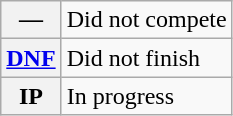<table class="wikitable">
<tr>
<th scope="row">—</th>
<td>Did not compete</td>
</tr>
<tr>
<th scope="row"><a href='#'>DNF</a></th>
<td>Did not finish</td>
</tr>
<tr>
<th scope="row">IP</th>
<td>In progress</td>
</tr>
</table>
